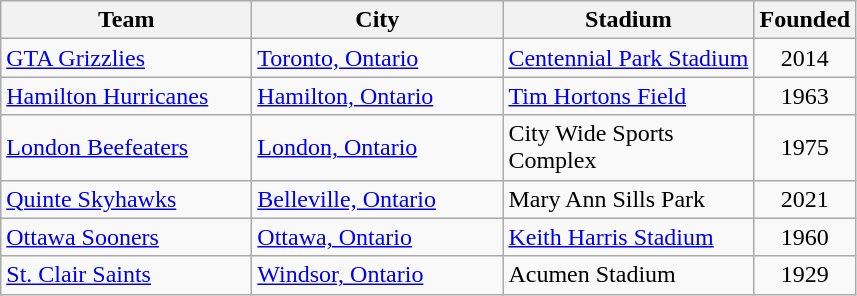<table class="wikitable sortable"}}>
<tr>
<th style=width:10em>Team</th>
<th style=width:10em>City</th>
<th style=width:10em>Stadium</th>
<th style=width:3em>Founded</th>
</tr>
<tr>
<td><a href='#'>GTA Grizzlies</a></td>
<td><a href='#'>Toronto, Ontario</a></td>
<td><a href='#'>Centennial Park Stadium</a></td>
<td align="center">2014</td>
</tr>
<tr>
<td><a href='#'>Hamilton Hurricanes</a></td>
<td><a href='#'>Hamilton, Ontario</a></td>
<td><a href='#'>Tim Hortons Field</a></td>
<td align="center">1963</td>
</tr>
<tr>
<td><a href='#'>London Beefeaters</a></td>
<td><a href='#'>London, Ontario</a></td>
<td>City Wide Sports Complex</td>
<td align="center">1975</td>
</tr>
<tr>
<td><a href='#'>Quinte Skyhawks</a></td>
<td><a href='#'>Belleville, Ontario</a></td>
<td>Mary Ann Sills Park</td>
<td align="center">2021</td>
</tr>
<tr>
<td><a href='#'>Ottawa Sooners</a></td>
<td><a href='#'>Ottawa, Ontario</a></td>
<td><a href='#'>Keith Harris Stadium</a></td>
<td align="center">1960</td>
</tr>
<tr>
<td><a href='#'>St. Clair Saints</a></td>
<td><a href='#'>Windsor, Ontario</a></td>
<td>Acumen Stadium</td>
<td align="center">1929</td>
</tr>
</table>
